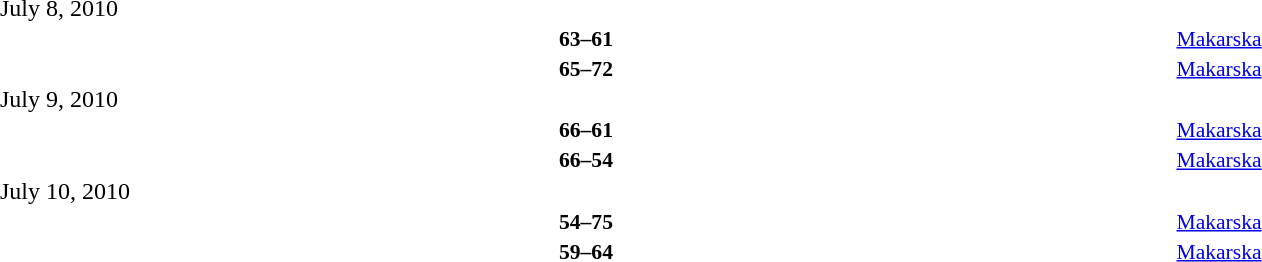<table style="width:100%;" cellspacing="1">
<tr>
<th width=25%></th>
<th width=3%></th>
<th width=6%></th>
<th width=3%></th>
<th width=25%></th>
</tr>
<tr>
<td>July 8, 2010</td>
</tr>
<tr style=font-size:90%>
<td align=right><strong></strong></td>
<td></td>
<td align=center><strong>63–61</strong></td>
<td></td>
<td><strong></strong></td>
<td><a href='#'>Makarska</a></td>
</tr>
<tr style=font-size:90%>
<td align=right><strong></strong></td>
<td></td>
<td align=center><strong>65–72</strong></td>
<td></td>
<td><strong></strong></td>
<td><a href='#'>Makarska</a></td>
</tr>
<tr>
<td>July 9, 2010</td>
</tr>
<tr style=font-size:90%>
<td align=right><strong></strong></td>
<td></td>
<td align=center><strong>66–61</strong></td>
<td></td>
<td><strong></strong></td>
<td><a href='#'>Makarska</a></td>
</tr>
<tr style=font-size:90%>
<td align=right><strong></strong></td>
<td></td>
<td align=center><strong>66–54</strong></td>
<td></td>
<td><strong></strong></td>
<td><a href='#'>Makarska</a></td>
</tr>
<tr>
<td>July 10, 2010</td>
</tr>
<tr style=font-size:90%>
<td align=right><strong></strong></td>
<td></td>
<td align=center><strong>54–75</strong></td>
<td></td>
<td><strong></strong></td>
<td><a href='#'>Makarska</a></td>
</tr>
<tr style=font-size:90%>
<td align=right><strong></strong></td>
<td></td>
<td align=center><strong>59–64</strong></td>
<td></td>
<td><strong></strong></td>
<td><a href='#'>Makarska</a></td>
</tr>
</table>
